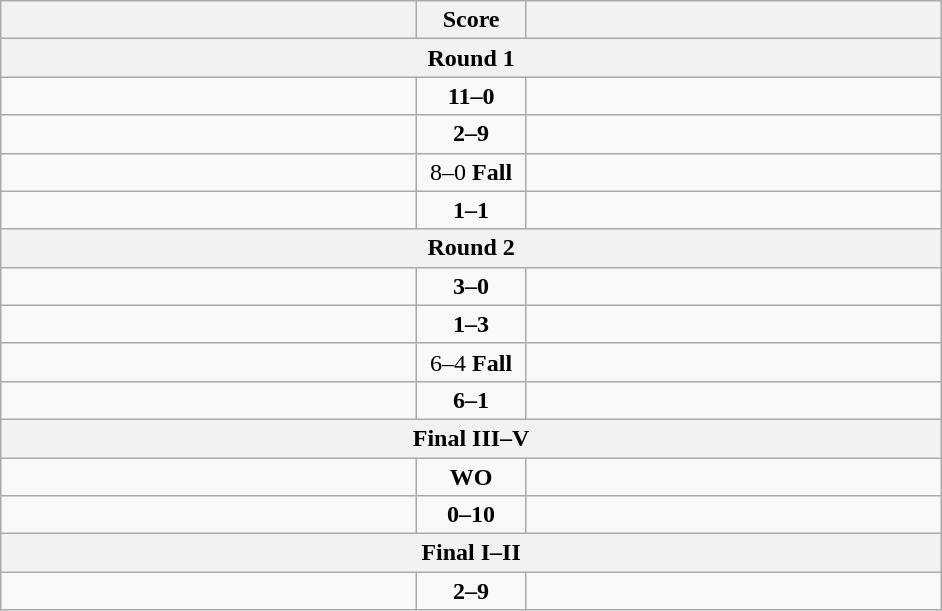<table class="wikitable" style="text-align: left;">
<tr>
<th align="right" width="270"></th>
<th width="65">Score</th>
<th align="left" width="270"></th>
</tr>
<tr>
<th colspan="3">Round 1</th>
</tr>
<tr>
<td><strong></strong></td>
<td align=center><strong>11–0</strong></td>
<td></td>
</tr>
<tr>
<td></td>
<td align=center><strong>2–9</strong></td>
<td><strong></strong></td>
</tr>
<tr>
<td><strong></strong></td>
<td align=center>8–0 <strong>Fall</strong></td>
<td></td>
</tr>
<tr>
<td><strong></strong></td>
<td align=center><strong>1–1</strong></td>
<td></td>
</tr>
<tr>
<th colspan="3">Round 2</th>
</tr>
<tr>
<td><strong></strong></td>
<td align=center><strong>3–0</strong></td>
<td></td>
</tr>
<tr>
<td></td>
<td align=center><strong>1–3</strong></td>
<td><strong></strong></td>
</tr>
<tr>
<td><strong></strong></td>
<td align=center>6–4 <strong>Fall</strong></td>
<td></td>
</tr>
<tr>
<td><strong></strong></td>
<td align=center><strong>6–1</strong></td>
<td></td>
</tr>
<tr>
<th colspan="3">Final III–V</th>
</tr>
<tr>
<td></td>
<td align=center><strong>WO</strong></td>
<td><strong></strong></td>
</tr>
<tr>
<td></td>
<td align=center><strong>0–10</strong></td>
<td><strong></strong></td>
</tr>
<tr>
<th colspan="3">Final I–II</th>
</tr>
<tr>
<td></td>
<td align=center><strong>2–9</strong></td>
<td><strong></strong></td>
</tr>
</table>
